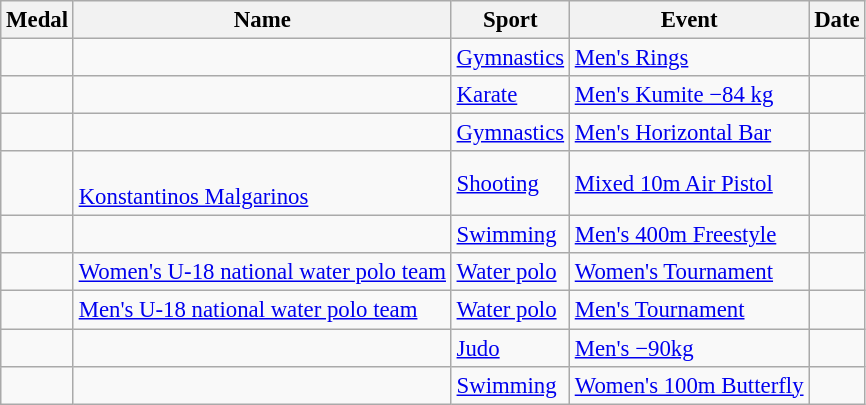<table class="wikitable sortable" style="font-size: 95%;">
<tr>
<th>Medal</th>
<th>Name</th>
<th>Sport</th>
<th>Event</th>
<th>Date</th>
</tr>
<tr>
<td></td>
<td></td>
<td><a href='#'>Gymnastics</a></td>
<td><a href='#'>Men's Rings</a></td>
<td></td>
</tr>
<tr>
<td></td>
<td></td>
<td><a href='#'>Karate</a></td>
<td><a href='#'>Men's Kumite −84 kg</a></td>
<td></td>
</tr>
<tr>
<td></td>
<td></td>
<td><a href='#'>Gymnastics</a></td>
<td><a href='#'>Men's Horizontal Bar</a></td>
<td></td>
</tr>
<tr>
<td></td>
<td><br><a href='#'>Konstantinos Malgarinos</a></td>
<td><a href='#'>Shooting</a></td>
<td><a href='#'>Mixed 10m Air Pistol</a></td>
<td></td>
</tr>
<tr>
<td></td>
<td></td>
<td><a href='#'>Swimming</a></td>
<td><a href='#'>Men's 400m Freestyle</a></td>
<td></td>
</tr>
<tr>
<td></td>
<td><a href='#'>Women's U-18 national water polo team</a><br></td>
<td><a href='#'>Water polo</a></td>
<td><a href='#'>Women's Tournament</a></td>
<td></td>
</tr>
<tr>
<td></td>
<td><a href='#'>Men's U-18 national water polo team</a><br></td>
<td><a href='#'>Water polo</a></td>
<td><a href='#'>Men's Tournament</a></td>
<td></td>
</tr>
<tr>
<td></td>
<td></td>
<td><a href='#'>Judo</a></td>
<td><a href='#'>Men's −90kg</a></td>
<td></td>
</tr>
<tr>
<td></td>
<td></td>
<td><a href='#'>Swimming</a></td>
<td><a href='#'>Women's 100m Βutterfly</a></td>
<td></td>
</tr>
</table>
